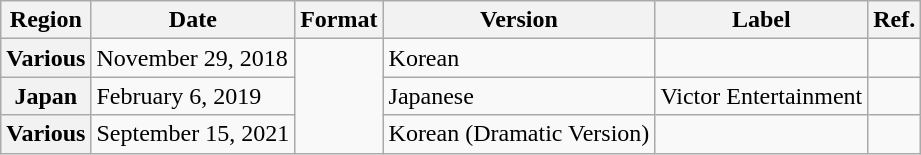<table class="wikitable plainrowheaders">
<tr>
<th>Region</th>
<th>Date</th>
<th>Format</th>
<th>Version</th>
<th>Label</th>
<th>Ref.</th>
</tr>
<tr>
<th scope="row">Various</th>
<td>November 29, 2018</td>
<td rowspan="3"></td>
<td>Korean</td>
<td></td>
<td><strong></strong></td>
</tr>
<tr>
<th scope="row">Japan</th>
<td>February 6, 2019</td>
<td>Japanese</td>
<td>Victor Entertainment</td>
<td></td>
</tr>
<tr>
<th scope="row">Various</th>
<td>September 15, 2021</td>
<td>Korean (Dramatic Version)</td>
<td></td>
<td></td>
</tr>
</table>
